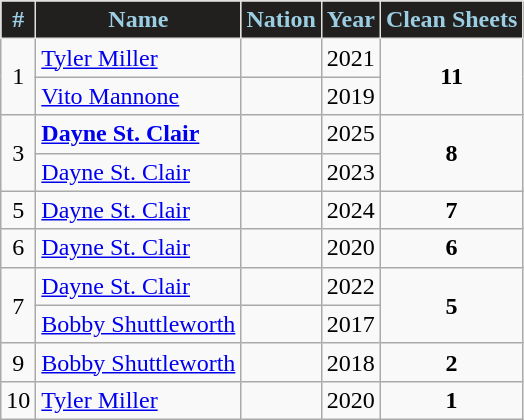<table class="wikitable sortable" style="text-align:center;">
<tr>
<th style="background:#21201E;color:#9BCEE3;border:1px solid #E1E2DD;" scope="col">#</th>
<th style="background:#21201E;color:#9BCEE3;border:1px solid #E1E2DD;" scope="col">Name</th>
<th style="background:#21201E;color:#9BCEE3;border:1px solid #E1E2DD;" scope="col">Nation</th>
<th style="background:#21201E;color:#9BCEE3;border:1px solid #E1E2DD;" scope="col">Year</th>
<th style="background:#21201E;color:#9BCEE3;border:1px solid #E1E2DD;" scope="col">Clean Sheets</th>
</tr>
<tr>
<td rowspan="2">1</td>
<td style="text-align:left;"><a href='#'>Tyler Miller</a></td>
<td style="text-align:left;"></td>
<td style="text-align:left;">2021</td>
<td rowspan="2"><strong>11</strong></td>
</tr>
<tr>
<td style="text-align:left;"><a href='#'>Vito Mannone</a></td>
<td style="text-align:left;"></td>
<td style="text-align:left;">2019</td>
</tr>
<tr>
<td rowspan="2">3</td>
<td style="text-align:left;"><strong><a href='#'>Dayne St. Clair</a></strong></td>
<td style="text-align:left;"></td>
<td style="text-align:left;">2025</td>
<td rowspan="2"><strong>8</strong></td>
</tr>
<tr>
<td style="text-align:left;"><a href='#'>Dayne St. Clair</a></td>
<td style="text-align:left;"></td>
<td style="text-align:left;">2023</td>
</tr>
<tr>
<td>5</td>
<td style="text-align:left;"><a href='#'>Dayne St. Clair</a></td>
<td style="text-align:left;"></td>
<td style="text-align:left;">2024</td>
<td><strong>7</strong></td>
</tr>
<tr>
<td>6</td>
<td style="text-align:left;"><a href='#'>Dayne St. Clair</a></td>
<td style="text-align:left;"></td>
<td style="text-align:left;">2020</td>
<td><strong>6</strong></td>
</tr>
<tr>
<td rowspan="2">7</td>
<td style="text-align:left;"><a href='#'>Dayne St. Clair</a></td>
<td style="text-align:left;"></td>
<td style="text-align:left;">2022</td>
<td rowspan="2"><strong>5</strong></td>
</tr>
<tr>
<td style="text-align:left;"><a href='#'>Bobby Shuttleworth</a></td>
<td style="text-align:left;"></td>
<td style="text-align:left;">2017</td>
</tr>
<tr>
<td>9</td>
<td style="text-align:left;"><a href='#'>Bobby Shuttleworth</a></td>
<td style="text-align:left;"></td>
<td style="text-align:left;">2018</td>
<td><strong>2</strong></td>
</tr>
<tr>
<td>10</td>
<td style="text-align:left;"><a href='#'>Tyler Miller</a></td>
<td style="text-align:left;"></td>
<td style="text-align:left;">2020</td>
<td><strong>1</strong></td>
</tr>
</table>
